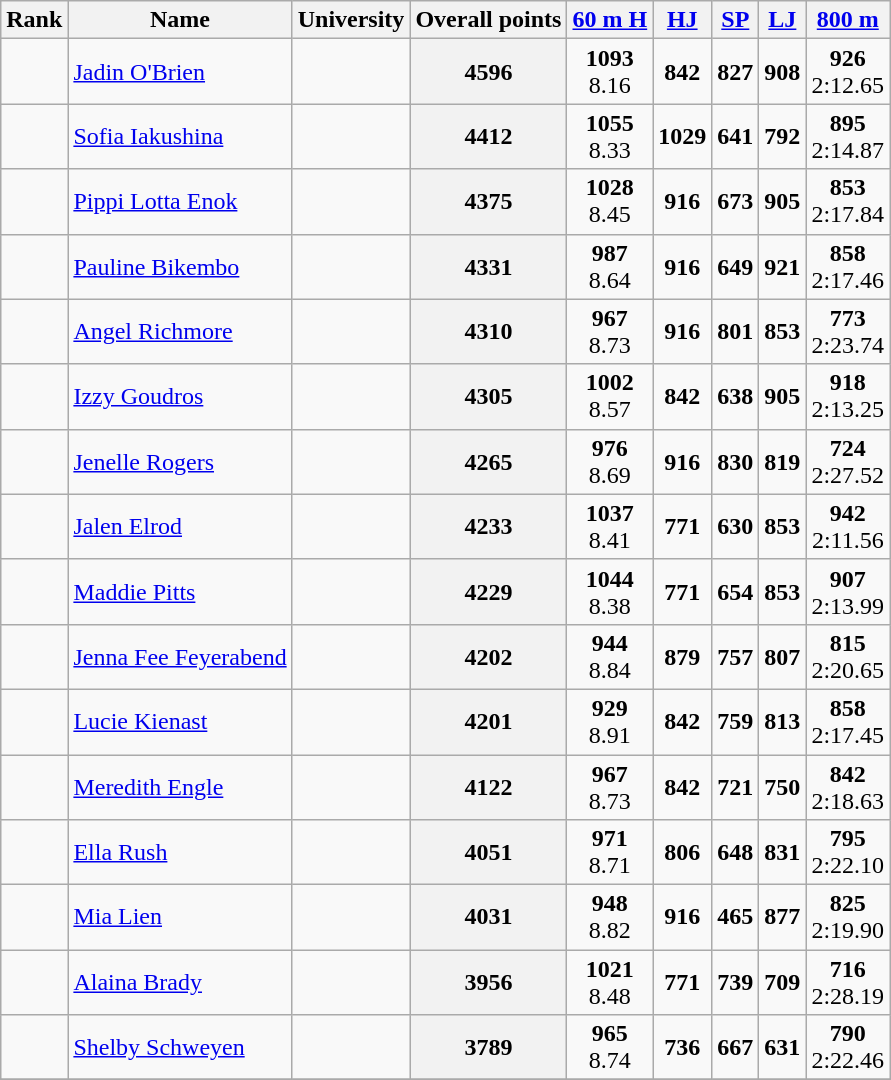<table class="wikitable sortable" style="text-align:center">
<tr>
<th>Rank</th>
<th>Name</th>
<th>University</th>
<th>Overall points</th>
<th><a href='#'>60 m H</a></th>
<th><a href='#'>HJ</a></th>
<th><a href='#'>SP</a></th>
<th><a href='#'>LJ</a></th>
<th><a href='#'>800 m</a></th>
</tr>
<tr>
<td></td>
<td align=left> <a href='#'>Jadin O'Brien</a></td>
<td></td>
<th>4596</th>
<td><strong>1093</strong><br>8.16</td>
<td><strong>842</strong><br></td>
<td><strong>827</strong><br></td>
<td><strong>908</strong><br></td>
<td><strong>926</strong><br>2:12.65</td>
</tr>
<tr>
<td></td>
<td align=left> <a href='#'>Sofia Iakushina</a></td>
<td></td>
<th>4412</th>
<td><strong>1055</strong><br>8.33</td>
<td><strong>1029</strong><br></td>
<td><strong>641</strong><br></td>
<td><strong>792</strong><br></td>
<td><strong>895</strong><br>2:14.87</td>
</tr>
<tr>
<td></td>
<td align=left> <a href='#'>Pippi Lotta Enok</a></td>
<td></td>
<th>4375</th>
<td><strong>1028</strong><br>8.45</td>
<td><strong>916</strong><br></td>
<td><strong>673</strong><br></td>
<td><strong>905</strong><br></td>
<td><strong>853</strong><br>2:17.84</td>
</tr>
<tr>
<td></td>
<td align=left> <a href='#'>Pauline Bikembo</a></td>
<td></td>
<th>4331</th>
<td><strong>987</strong><br>8.64</td>
<td><strong>916</strong><br></td>
<td><strong>649</strong><br></td>
<td><strong>921</strong><br></td>
<td><strong>858</strong><br>2:17.46</td>
</tr>
<tr>
<td></td>
<td align=left> <a href='#'>Angel Richmore</a></td>
<td></td>
<th>4310</th>
<td><strong>967</strong><br>8.73</td>
<td><strong>916</strong><br></td>
<td><strong>801</strong><br></td>
<td><strong>853</strong><br></td>
<td><strong>773</strong><br>2:23.74</td>
</tr>
<tr>
<td></td>
<td align=left> <a href='#'>Izzy Goudros</a></td>
<td></td>
<th>4305</th>
<td><strong>1002</strong><br>8.57</td>
<td><strong>842</strong><br></td>
<td><strong>638</strong><br></td>
<td><strong>905</strong><br></td>
<td><strong>918</strong><br>2:13.25</td>
</tr>
<tr>
<td></td>
<td align=left> <a href='#'>Jenelle Rogers</a></td>
<td></td>
<th>4265</th>
<td><strong>976</strong><br>8.69</td>
<td><strong>916</strong><br></td>
<td><strong>830</strong><br></td>
<td><strong>819</strong><br></td>
<td><strong>724</strong><br>2:27.52</td>
</tr>
<tr>
<td></td>
<td align=left> <a href='#'>Jalen Elrod</a></td>
<td></td>
<th>4233</th>
<td><strong>1037</strong><br>8.41</td>
<td><strong>771</strong><br></td>
<td><strong>630</strong><br></td>
<td><strong>853</strong><br></td>
<td><strong>942</strong><br>2:11.56</td>
</tr>
<tr>
<td></td>
<td align=left> <a href='#'>Maddie Pitts</a></td>
<td></td>
<th>4229</th>
<td><strong>1044</strong><br>8.38</td>
<td><strong>771</strong><br></td>
<td><strong>654</strong><br></td>
<td><strong>853</strong><br></td>
<td><strong>907</strong><br>2:13.99</td>
</tr>
<tr>
<td></td>
<td align=left> <a href='#'>Jenna Fee Feyerabend</a></td>
<td></td>
<th>4202</th>
<td><strong>944</strong><br>8.84</td>
<td><strong>879</strong><br></td>
<td><strong>757</strong><br></td>
<td><strong>807</strong><br></td>
<td><strong>815</strong><br>2:20.65</td>
</tr>
<tr>
<td></td>
<td align=left> <a href='#'>Lucie Kienast</a></td>
<td></td>
<th>4201</th>
<td><strong>929</strong><br>8.91</td>
<td><strong>842</strong><br></td>
<td><strong>759</strong><br></td>
<td><strong>813</strong><br></td>
<td><strong>858</strong><br>2:17.45</td>
</tr>
<tr>
<td></td>
<td align=left> <a href='#'>Meredith Engle</a></td>
<td></td>
<th>4122</th>
<td><strong>967</strong><br>8.73</td>
<td><strong>842</strong><br></td>
<td><strong>721</strong><br></td>
<td><strong>750</strong><br></td>
<td><strong>842</strong><br>2:18.63</td>
</tr>
<tr>
<td></td>
<td align=left> <a href='#'>Ella Rush</a></td>
<td></td>
<th>4051</th>
<td><strong>971</strong><br>8.71</td>
<td><strong>806</strong><br></td>
<td><strong>648</strong><br></td>
<td><strong>831</strong><br></td>
<td><strong>795</strong><br>2:22.10</td>
</tr>
<tr>
<td></td>
<td align=left> <a href='#'>Mia Lien</a></td>
<td></td>
<th>4031</th>
<td><strong>948</strong><br>8.82</td>
<td><strong>916</strong><br></td>
<td><strong>465</strong><br></td>
<td><strong>877</strong><br></td>
<td><strong>825</strong><br>2:19.90</td>
</tr>
<tr>
<td></td>
<td align=left> <a href='#'>Alaina Brady</a></td>
<td></td>
<th>3956</th>
<td><strong>1021</strong><br>8.48</td>
<td><strong>771</strong><br></td>
<td><strong>739</strong><br></td>
<td><strong>709</strong><br></td>
<td><strong>716</strong><br>2:28.19</td>
</tr>
<tr>
<td></td>
<td align=left> <a href='#'>Shelby Schweyen</a></td>
<td></td>
<th>3789</th>
<td><strong>965</strong><br>8.74</td>
<td><strong>736</strong><br></td>
<td><strong>667</strong><br></td>
<td><strong>631</strong><br></td>
<td><strong>790</strong><br>2:22.46</td>
</tr>
<tr>
</tr>
</table>
